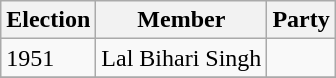<table class="wikitable sortable">
<tr>
<th>Election</th>
<th>Member</th>
<th colspan=2>Party</th>
</tr>
<tr>
<td>1951</td>
<td>Lal Bihari Singh</td>
<td></td>
</tr>
<tr>
</tr>
</table>
